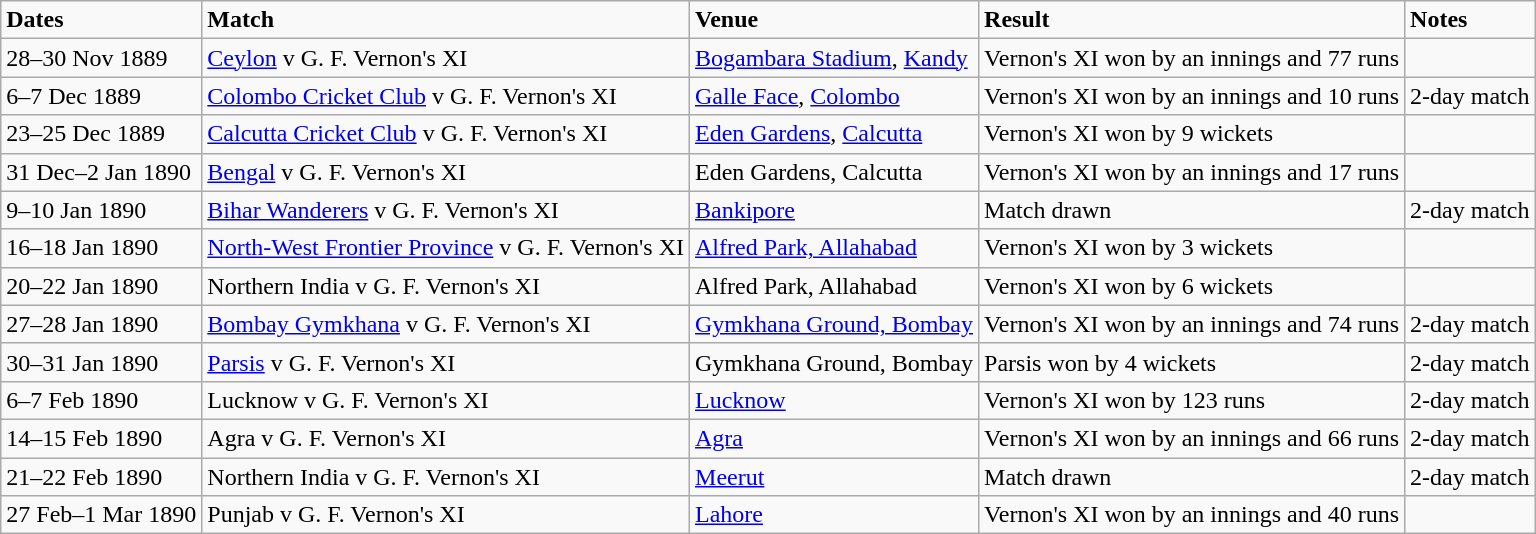<table class="wikitable" style="text-align: left">
<tr>
<td><strong>Dates</strong></td>
<td><strong>Match</strong></td>
<td><strong>Venue</strong></td>
<td><strong>Result</strong></td>
<td><strong>Notes</strong></td>
</tr>
<tr>
<td>28–30 Nov 1889</td>
<td><a href='#'>Ceylon</a> v G. F. Vernon's XI</td>
<td><a href='#'>Bogambara Stadium</a>, <a href='#'>Kandy</a></td>
<td>Vernon's XI won by an innings and 77 runs</td>
<td></td>
</tr>
<tr>
<td>6–7 Dec 1889</td>
<td><a href='#'>Colombo Cricket Club</a> v G. F. Vernon's XI</td>
<td><a href='#'>Galle Face</a>, <a href='#'>Colombo</a></td>
<td>Vernon's XI won by an innings and 10 runs</td>
<td>2-day match </td>
</tr>
<tr>
<td>23–25 Dec 1889</td>
<td><a href='#'>Calcutta Cricket Club</a> v G. F. Vernon's XI</td>
<td><a href='#'>Eden Gardens</a>, <a href='#'>Calcutta</a></td>
<td>Vernon's XI won by 9 wickets</td>
<td></td>
</tr>
<tr>
<td>31 Dec–2 Jan 1890</td>
<td><a href='#'>Bengal</a> v G. F. Vernon's XI</td>
<td>Eden Gardens, Calcutta</td>
<td>Vernon's XI won by an innings and 17 runs</td>
<td></td>
</tr>
<tr>
<td>9–10 Jan 1890</td>
<td><a href='#'>Bihar Wanderers</a> v G. F. Vernon's XI</td>
<td><a href='#'>Bankipore</a></td>
<td>Match drawn</td>
<td>2-day match </td>
</tr>
<tr>
<td>16–18 Jan 1890</td>
<td><a href='#'>North-West Frontier Province</a> v G. F. Vernon's XI</td>
<td><a href='#'>Alfred Park, Allahabad</a></td>
<td>Vernon's XI won by 3 wickets</td>
<td></td>
</tr>
<tr>
<td>20–22 Jan 1890</td>
<td>Northern India v G. F. Vernon's XI</td>
<td>Alfred Park, Allahabad</td>
<td>Vernon's XI won by 6 wickets</td>
<td></td>
</tr>
<tr>
<td>27–28 Jan 1890</td>
<td><a href='#'>Bombay Gymkhana</a> v G. F. Vernon's XI</td>
<td><a href='#'>Gymkhana Ground, Bombay</a></td>
<td>Vernon's XI won by an innings and 74 runs</td>
<td>2-day match </td>
</tr>
<tr>
<td>30–31 Jan 1890</td>
<td><a href='#'>Parsis</a> v G. F. Vernon's XI</td>
<td>Gymkhana Ground, Bombay</td>
<td>Parsis won by 4 wickets</td>
<td>2-day match </td>
</tr>
<tr>
<td>6–7 Feb 1890</td>
<td>Lucknow v G. F. Vernon's XI</td>
<td><a href='#'>Lucknow</a></td>
<td>Vernon's XI won by 123 runs</td>
<td>2-day match </td>
</tr>
<tr>
<td>14–15 Feb 1890</td>
<td>Agra v G. F. Vernon's XI</td>
<td><a href='#'>Agra</a></td>
<td>Vernon's XI won by an innings and 66 runs</td>
<td>2-day match </td>
</tr>
<tr>
<td>21–22 Feb 1890</td>
<td>Northern India v G. F. Vernon's XI</td>
<td><a href='#'>Meerut</a></td>
<td>Match drawn</td>
<td>2-day match </td>
</tr>
<tr>
<td>27 Feb–1 Mar 1890</td>
<td>Punjab v G. F. Vernon's XI</td>
<td><a href='#'>Lahore</a></td>
<td>Vernon's XI won by an innings and 40 runs</td>
<td></td>
</tr>
</table>
